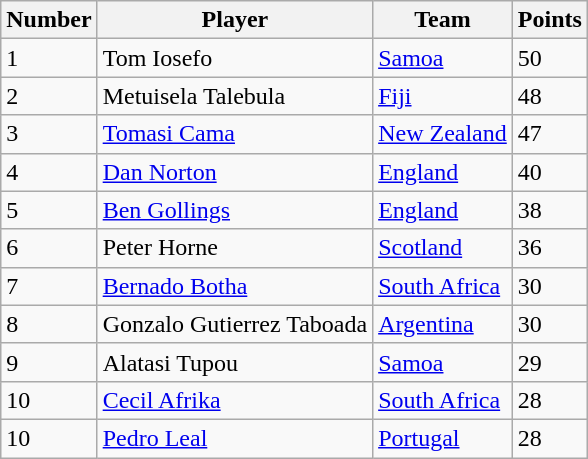<table class="wikitable">
<tr>
<th>Number</th>
<th>Player</th>
<th>Team</th>
<th>Points</th>
</tr>
<tr>
<td>1</td>
<td>Tom Iosefo</td>
<td><a href='#'>Samoa</a></td>
<td>50</td>
</tr>
<tr>
<td>2</td>
<td>Metuisela Talebula</td>
<td><a href='#'>Fiji</a></td>
<td>48</td>
</tr>
<tr>
<td>3</td>
<td><a href='#'>Tomasi Cama</a></td>
<td><a href='#'>New Zealand</a></td>
<td>47</td>
</tr>
<tr>
<td>4</td>
<td><a href='#'>Dan Norton</a></td>
<td><a href='#'>England</a></td>
<td>40</td>
</tr>
<tr>
<td>5</td>
<td><a href='#'>Ben Gollings</a></td>
<td><a href='#'>England</a></td>
<td>38</td>
</tr>
<tr>
<td>6</td>
<td>Peter Horne</td>
<td><a href='#'>Scotland</a></td>
<td>36</td>
</tr>
<tr>
<td>7</td>
<td><a href='#'>Bernado Botha</a></td>
<td><a href='#'>South Africa</a></td>
<td>30</td>
</tr>
<tr>
<td>8</td>
<td>Gonzalo Gutierrez Taboada</td>
<td><a href='#'>Argentina</a></td>
<td>30</td>
</tr>
<tr>
<td>9</td>
<td>Alatasi Tupou</td>
<td><a href='#'>Samoa</a></td>
<td>29</td>
</tr>
<tr>
<td>10</td>
<td><a href='#'>Cecil Afrika</a></td>
<td><a href='#'>South Africa</a></td>
<td>28</td>
</tr>
<tr>
<td>10</td>
<td><a href='#'>Pedro Leal</a></td>
<td><a href='#'>Portugal</a></td>
<td>28</td>
</tr>
</table>
